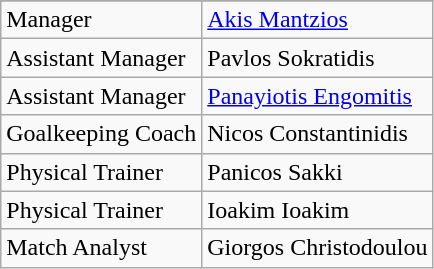<table class="wikitable">
<tr>
</tr>
<tr>
<td>Manager</td>
<td> <a href='#'>Akis Mantzios</a></td>
</tr>
<tr>
<td>Assistant Manager</td>
<td> Pavlos Sokratidis</td>
</tr>
<tr>
<td>Assistant Manager</td>
<td> <a href='#'>Panayiotis Engomitis</a></td>
</tr>
<tr>
<td>Goalkeeping Coach</td>
<td> Nicos Constantinidis</td>
</tr>
<tr>
<td>Physical Trainer</td>
<td> Panicos Sakki</td>
</tr>
<tr>
<td>Physical Trainer</td>
<td> Ioakim Ioakim</td>
</tr>
<tr>
<td>Match Analyst</td>
<td> Giorgos Christodoulou</td>
</tr>
</table>
